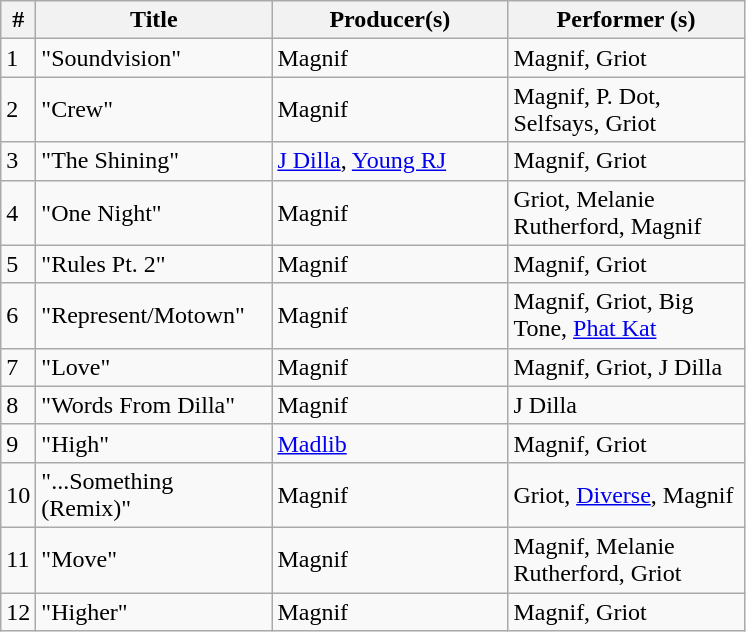<table class="wikitable">
<tr>
<th align="center">#</th>
<th align="center" width="150">Title</th>
<th align="center" width="150">Producer(s)</th>
<th align="center" width="150">Performer (s)</th>
</tr>
<tr>
<td>1</td>
<td>"Soundvision"</td>
<td>Magnif</td>
<td>Magnif, Griot</td>
</tr>
<tr>
<td>2</td>
<td>"Crew"</td>
<td>Magnif</td>
<td>Magnif, P. Dot, Selfsays, Griot</td>
</tr>
<tr>
<td>3</td>
<td>"The Shining"</td>
<td><a href='#'>J Dilla</a>, <a href='#'>Young RJ</a></td>
<td>Magnif, Griot</td>
</tr>
<tr>
<td>4</td>
<td>"One Night"</td>
<td>Magnif</td>
<td>Griot, Melanie Rutherford, Magnif</td>
</tr>
<tr>
<td>5</td>
<td>"Rules Pt. 2"</td>
<td>Magnif</td>
<td>Magnif, Griot</td>
</tr>
<tr>
<td>6</td>
<td>"Represent/Motown"</td>
<td>Magnif</td>
<td>Magnif, Griot, Big Tone, <a href='#'>Phat Kat</a></td>
</tr>
<tr>
<td>7</td>
<td>"Love"</td>
<td>Magnif</td>
<td>Magnif, Griot, J Dilla</td>
</tr>
<tr>
<td>8</td>
<td>"Words From Dilla"</td>
<td>Magnif</td>
<td>J Dilla</td>
</tr>
<tr>
<td>9</td>
<td>"High"</td>
<td><a href='#'>Madlib</a></td>
<td>Magnif, Griot</td>
</tr>
<tr>
<td>10</td>
<td>"...Something (Remix)"</td>
<td>Magnif</td>
<td>Griot, <a href='#'>Diverse</a>, Magnif</td>
</tr>
<tr>
<td>11</td>
<td>"Move"</td>
<td>Magnif</td>
<td>Magnif, Melanie Rutherford, Griot</td>
</tr>
<tr>
<td>12</td>
<td>"Higher"</td>
<td>Magnif</td>
<td>Magnif, Griot</td>
</tr>
</table>
